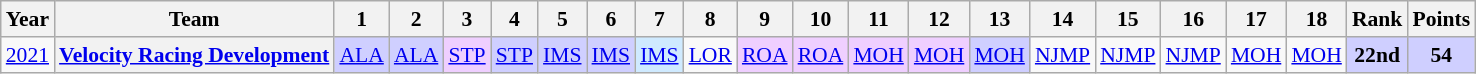<table class="wikitable" style="text-align:center; font-size:90%">
<tr>
<th>Year</th>
<th>Team</th>
<th>1</th>
<th>2</th>
<th>3</th>
<th>4</th>
<th>5</th>
<th>6</th>
<th>7</th>
<th>8</th>
<th>9</th>
<th>10</th>
<th>11</th>
<th>12</th>
<th>13</th>
<th>14</th>
<th>15</th>
<th>16</th>
<th>17</th>
<th>18</th>
<th>Rank</th>
<th>Points</th>
</tr>
<tr>
<td><a href='#'>2021</a></td>
<th><a href='#'>Velocity Racing Development</a></th>
<td style="background:#CFCFFF;"><a href='#'>ALA</a><br></td>
<td style="background:#CFCFFF;"><a href='#'>ALA</a><br></td>
<td style="background:#EFCFFF;"><a href='#'>STP</a><br></td>
<td style="background:#CFCFFF;"><a href='#'>STP</a><br></td>
<td style="background:#CFCFFF;"><a href='#'>IMS</a><br></td>
<td style="background:#CFCFFF;"><a href='#'>IMS</a><br></td>
<td style="background:#CFEAFF;"><a href='#'>IMS</a><br></td>
<td><a href='#'>LOR</a></td>
<td style="background:#EFCFFF;"><a href='#'>ROA</a><br></td>
<td style="background:#EFCFFF;"><a href='#'>ROA</a><br></td>
<td style="background:#EFCFFF;"><a href='#'>MOH</a><br></td>
<td style="background:#EFCFFF;"><a href='#'>MOH</a><br></td>
<td style="background:#CFCFFF;"><a href='#'>MOH</a><br></td>
<td><a href='#'>NJMP</a></td>
<td><a href='#'>NJMP</a></td>
<td><a href='#'>NJMP</a></td>
<td><a href='#'>MOH</a></td>
<td><a href='#'>MOH</a></td>
<th style="background:#CFCFFF;">22nd</th>
<th style="background:#CFCFFF;">54</th>
</tr>
</table>
